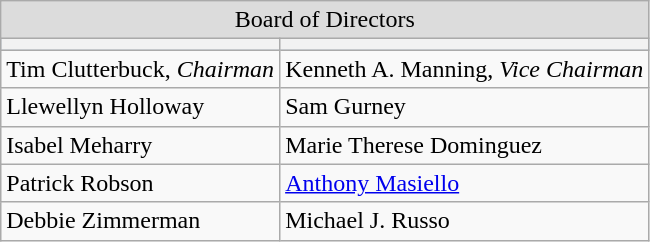<table class="wikitable">
<tr>
<td colspan="4" style="text-align: center; background:Gainsboro">Board of Directors</td>
</tr>
<tr style="background:LightSteelBlue; text-align:center;">
<th></th>
<th></th>
</tr>
<tr>
<td>Tim Clutterbuck, <em>Chairman</em></td>
<td>Kenneth A. Manning, <em>Vice Chairman</em></td>
</tr>
<tr>
<td>Llewellyn Holloway</td>
<td>Sam Gurney</td>
</tr>
<tr>
<td>Isabel Meharry</td>
<td>Marie Therese Dominguez</td>
</tr>
<tr>
<td>Patrick Robson</td>
<td><a href='#'>Anthony Masiello</a></td>
</tr>
<tr>
<td>Debbie Zimmerman</td>
<td>Michael J. Russo</td>
</tr>
</table>
